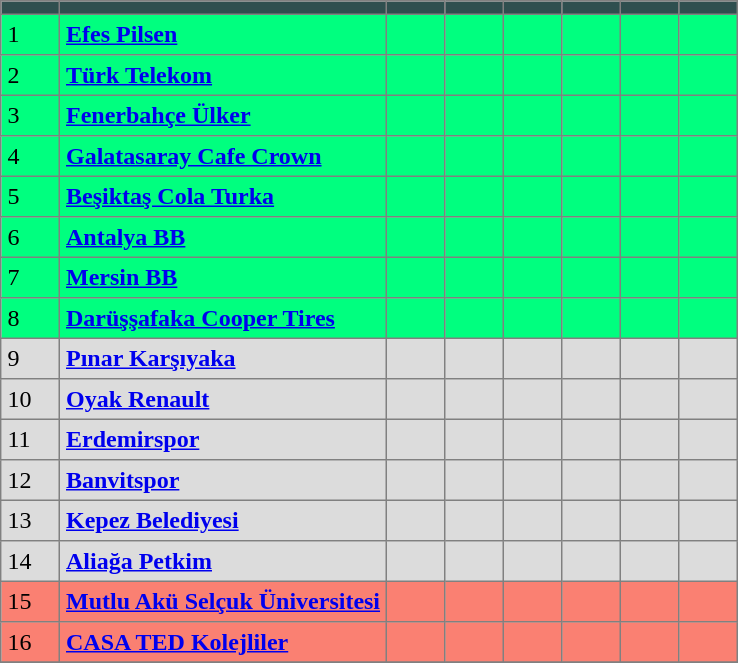<table class="toccolours" border="1" cellpadding="4" cellspacing="0" style="border-collapse: collapse; margin:0;">
<tr bgcolor=2f4f4f>
<th width=30></th>
<th></th>
<th width=30></th>
<th width=30></th>
<th width=30></th>
<th width=30></th>
<th width=30></th>
<th width=30></th>
</tr>
<tr bgcolor=00ff7f>
<td>1</td>
<td><strong><a href='#'>Efes Pilsen</a></strong></td>
<td></td>
<td></td>
<td></td>
<td></td>
<td></td>
<td></td>
</tr>
<tr bgcolor=00ff7f>
<td>2</td>
<td><strong><a href='#'>Türk Telekom</a></strong></td>
<td></td>
<td></td>
<td></td>
<td></td>
<td></td>
<td></td>
</tr>
<tr bgcolor=00ff7f>
<td>3</td>
<td><strong><a href='#'>Fenerbahçe Ülker</a></strong></td>
<td></td>
<td></td>
<td></td>
<td></td>
<td></td>
<td></td>
</tr>
<tr bgcolor=00ff7f>
<td>4</td>
<td><strong><a href='#'>Galatasaray Cafe Crown</a></strong></td>
<td></td>
<td></td>
<td></td>
<td></td>
<td></td>
<td></td>
</tr>
<tr bgcolor=00ff7f>
<td>5</td>
<td><strong><a href='#'>Beşiktaş Cola Turka</a></strong></td>
<td></td>
<td></td>
<td></td>
<td></td>
<td></td>
<td></td>
</tr>
<tr bgcolor=00ff7f>
<td>6</td>
<td><strong><a href='#'>Antalya BB</a></strong></td>
<td></td>
<td></td>
<td></td>
<td></td>
<td></td>
<td></td>
</tr>
<tr bgcolor=00ff7f>
<td>7</td>
<td><strong><a href='#'>Mersin BB</a></strong></td>
<td></td>
<td></td>
<td></td>
<td></td>
<td></td>
<td></td>
</tr>
<tr bgcolor=00ff7f>
<td>8</td>
<td><strong><a href='#'>Darüşşafaka Cooper Tires</a></strong></td>
<td></td>
<td></td>
<td></td>
<td></td>
<td></td>
<td></td>
</tr>
<tr bgcolor=dcdcdc>
<td>9</td>
<td><strong><a href='#'>Pınar Karşıyaka</a></strong></td>
<td></td>
<td></td>
<td></td>
<td></td>
<td></td>
<td></td>
</tr>
<tr bgcolor=dcdcdc>
<td>10</td>
<td><strong><a href='#'>Oyak Renault</a></strong></td>
<td></td>
<td></td>
<td></td>
<td></td>
<td></td>
<td></td>
</tr>
<tr bgcolor=dcdcdc>
<td>11</td>
<td><strong><a href='#'>Erdemirspor</a></strong></td>
<td></td>
<td></td>
<td></td>
<td></td>
<td></td>
<td></td>
</tr>
<tr bgcolor=dcdcdc>
<td>12</td>
<td><strong><a href='#'>Banvitspor</a></strong></td>
<td></td>
<td></td>
<td></td>
<td></td>
<td></td>
<td></td>
</tr>
<tr bgcolor=dcdcdc>
<td>13</td>
<td><strong><a href='#'>Kepez Belediyesi</a></strong></td>
<td></td>
<td></td>
<td></td>
<td></td>
<td></td>
<td></td>
</tr>
<tr bgcolor=dcdcdc>
<td>14</td>
<td><strong><a href='#'>Aliağa Petkim</a></strong></td>
<td></td>
<td></td>
<td></td>
<td></td>
<td></td>
<td></td>
</tr>
<tr bgcolor=fa8072>
<td>15</td>
<td><strong><a href='#'>Mutlu Akü Selçuk Üniversitesi</a></strong></td>
<td></td>
<td></td>
<td></td>
<td></td>
<td></td>
<td></td>
</tr>
<tr bgcolor=fa8072>
<td>16</td>
<td><strong><a href='#'>CASA TED Kolejliler</a></strong></td>
<td></td>
<td></td>
<td></td>
<td></td>
<td></td>
<td></td>
</tr>
<tr>
</tr>
</table>
